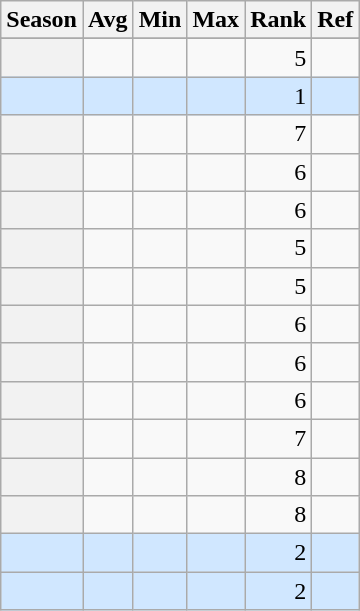<table class="wikitable plainrowheaders sortable">
<tr>
<th scope=col>Season</th>
<th scope=col>Avg</th>
<th scope=col>Min</th>
<th scope=col>Max</th>
<th scope=col>Rank</th>
<th scope=col class="unsortable">Ref</th>
</tr>
<tr>
</tr>
<tr>
<th scope=row align=right></th>
<td align=right></td>
<td align=right></td>
<td align=right></td>
<td align=right>5</td>
<td align=center></td>
</tr>
<tr style="background-color: #D0E7FF">
<th scope=row  style="background-color: #D0E7FF"align=right></th>
<td align=right></td>
<td align=right></td>
<td align=right></td>
<td align=right>1</td>
<td align=center></td>
</tr>
<tr>
<th scope=row align=right></th>
<td stalign=right></td>
<td align=right></td>
<td align=right></td>
<td align=right>7</td>
<td align=center></td>
</tr>
<tr>
<th scope=row align=right></th>
<td align=right></td>
<td align=right></td>
<td align=right></td>
<td align=right>6</td>
<td align=center></td>
</tr>
<tr>
<th scope=row align=right></th>
<td align=right></td>
<td align=right></td>
<td align=right></td>
<td align=right>6</td>
<td align=center></td>
</tr>
<tr>
<th scope=row align=right></th>
<td align=right></td>
<td align=right></td>
<td align=right></td>
<td align=right>5</td>
<td align=center></td>
</tr>
<tr>
<th scope=row align=right></th>
<td align=right></td>
<td align=right></td>
<td align=right></td>
<td align=right>5</td>
<td align=center></td>
</tr>
<tr>
<th scope=row align=right></th>
<td align=right></td>
<td align=right></td>
<td align=right></td>
<td align=right>6</td>
<td align=center></td>
</tr>
<tr>
<th scope=row align=right></th>
<td align=right></td>
<td align=right></td>
<td align=right></td>
<td align=right>6</td>
<td align=center></td>
</tr>
<tr>
<th scope=row align=right></th>
<td align=right></td>
<td align=right></td>
<td align=right></td>
<td align=right>6</td>
<td align=center></td>
</tr>
<tr>
<th scope=row align=right></th>
<td align=right></td>
<td align=right></td>
<td align=right></td>
<td align=right>7</td>
<td align=center></td>
</tr>
<tr>
<th scope=row align=right></th>
<td align=right></td>
<td align=right></td>
<td align=right></td>
<td align=right>8</td>
<td align=center></td>
</tr>
<tr>
<th scope=row align=right></th>
<td align=right></td>
<td align=right></td>
<td align=right></td>
<td align=right>8</td>
<td align=center></td>
</tr>
<tr style="background-color: #D0E7FF">
<th scope=row  style="background-color: #D0E7FF"align=right></th>
<td align=right></td>
<td align=right></td>
<td align=right></td>
<td align=right>2</td>
<td align=center></td>
</tr>
<tr style="background-color: #D0E7FF">
<th scope=row  style="background-color: #D0E7FF"align=right></th>
<td align=right></td>
<td align=right></td>
<td align=right></td>
<td align=right>2</td>
<td align=center></td>
</tr>
</table>
